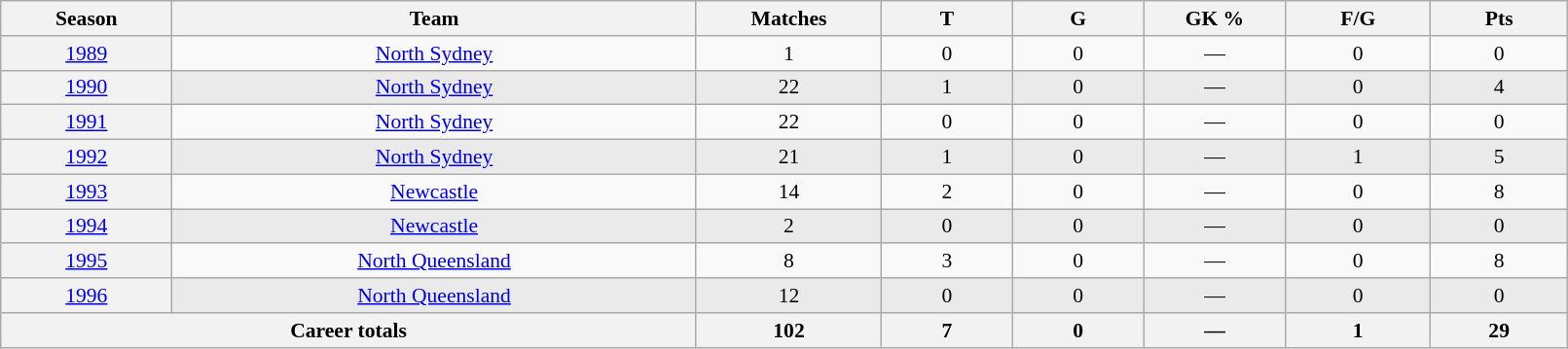<table class="wikitable sortable"  style="font-size:90%; text-align:center; width:85%;">
<tr>
<th width=2%>Season</th>
<th width=8%>Team</th>
<th width=2%>Matches</th>
<th width=2%>T</th>
<th width=2%>G</th>
<th width=2%>GK %</th>
<th width=2%>F/G</th>
<th width=2%>Pts</th>
</tr>
<tr>
<th scope="row" style="text-align:center; font-weight:normal"><a href='#'>1989</a></th>
<td style="text-align:center;"> <a href='#'>North Sydney</a></td>
<td>1</td>
<td>0</td>
<td>0</td>
<td>—</td>
<td>0</td>
<td>0</td>
</tr>
<tr style="background-color: #EAEAEA">
<th scope="row" style="text-align:center; font-weight:normal"><a href='#'>1990</a></th>
<td style="text-align:center;"> <a href='#'>North Sydney</a></td>
<td>22</td>
<td>1</td>
<td>0</td>
<td>—</td>
<td>0</td>
<td>4</td>
</tr>
<tr>
<th scope="row" style="text-align:center; font-weight:normal"><a href='#'>1991</a></th>
<td style="text-align:center;"> <a href='#'>North Sydney</a></td>
<td>22</td>
<td>0</td>
<td>0</td>
<td>—</td>
<td>0</td>
<td>0</td>
</tr>
<tr style="background-color: #EAEAEA">
<th scope="row" style="text-align:center; font-weight:normal"><a href='#'>1992</a></th>
<td style="text-align:center;"> <a href='#'>North Sydney</a></td>
<td>21</td>
<td>1</td>
<td>0</td>
<td>—</td>
<td>1</td>
<td>5</td>
</tr>
<tr>
<th scope="row" style="text-align:center; font-weight:normal"><a href='#'>1993</a></th>
<td style="text-align:center;"> <a href='#'>Newcastle</a></td>
<td>14</td>
<td>2</td>
<td>0</td>
<td>—</td>
<td>0</td>
<td>8</td>
</tr>
<tr style="background-color: #EAEAEA">
<th scope="row" style="text-align:center; font-weight:normal"><a href='#'>1994</a></th>
<td style="text-align:center;"> <a href='#'>Newcastle</a></td>
<td>2</td>
<td>0</td>
<td>0</td>
<td>—</td>
<td>0</td>
<td>0</td>
</tr>
<tr>
<th scope="row" style="text-align:center; font-weight:normal"><a href='#'>1995</a></th>
<td style="text-align:center;"> <a href='#'>North Queensland</a></td>
<td>8</td>
<td>3</td>
<td>0</td>
<td>—</td>
<td>0</td>
<td>8</td>
</tr>
<tr style="background-color: #EAEAEA">
<th scope="row" style="text-align:center; font-weight:normal"><a href='#'>1996</a></th>
<td style="text-align:center;"> <a href='#'>North Queensland</a></td>
<td>12</td>
<td>0</td>
<td>0</td>
<td>—</td>
<td>0</td>
<td>0</td>
</tr>
<tr class="sortbottom">
<th colspan=2>Career totals</th>
<th>102</th>
<th>7</th>
<th>0</th>
<th>—</th>
<th>1</th>
<th>29</th>
</tr>
</table>
